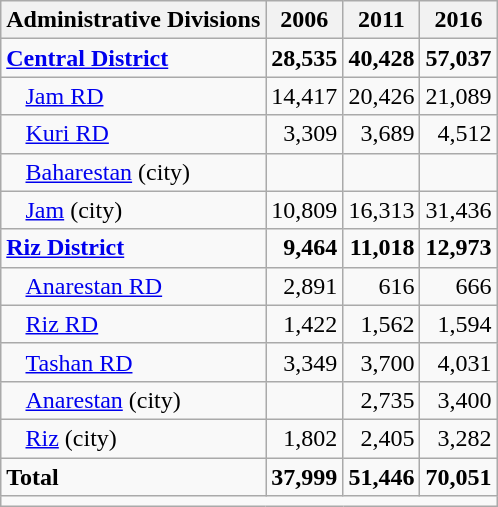<table class="wikitable">
<tr>
<th>Administrative Divisions</th>
<th>2006</th>
<th>2011</th>
<th>2016</th>
</tr>
<tr>
<td><strong><a href='#'>Central District</a></strong></td>
<td style="text-align: right;"><strong>28,535</strong></td>
<td style="text-align: right;"><strong>40,428</strong></td>
<td style="text-align: right;"><strong>57,037</strong></td>
</tr>
<tr>
<td style="padding-left: 1em;"><a href='#'>Jam RD</a></td>
<td style="text-align: right;">14,417</td>
<td style="text-align: right;">20,426</td>
<td style="text-align: right;">21,089</td>
</tr>
<tr>
<td style="padding-left: 1em;"><a href='#'>Kuri RD</a></td>
<td style="text-align: right;">3,309</td>
<td style="text-align: right;">3,689</td>
<td style="text-align: right;">4,512</td>
</tr>
<tr>
<td style="padding-left: 1em;"><a href='#'>Baharestan</a> (city)</td>
<td style="text-align: right;"></td>
<td style="text-align: right;"></td>
<td style="text-align: right;"></td>
</tr>
<tr>
<td style="padding-left: 1em;"><a href='#'>Jam</a> (city)</td>
<td style="text-align: right;">10,809</td>
<td style="text-align: right;">16,313</td>
<td style="text-align: right;">31,436</td>
</tr>
<tr>
<td><strong><a href='#'>Riz District</a></strong></td>
<td style="text-align: right;"><strong>9,464</strong></td>
<td style="text-align: right;"><strong>11,018</strong></td>
<td style="text-align: right;"><strong>12,973</strong></td>
</tr>
<tr>
<td style="padding-left: 1em;"><a href='#'>Anarestan RD</a></td>
<td style="text-align: right;">2,891</td>
<td style="text-align: right;">616</td>
<td style="text-align: right;">666</td>
</tr>
<tr>
<td style="padding-left: 1em;"><a href='#'>Riz RD</a></td>
<td style="text-align: right;">1,422</td>
<td style="text-align: right;">1,562</td>
<td style="text-align: right;">1,594</td>
</tr>
<tr>
<td style="padding-left: 1em;"><a href='#'>Tashan RD</a></td>
<td style="text-align: right;">3,349</td>
<td style="text-align: right;">3,700</td>
<td style="text-align: right;">4,031</td>
</tr>
<tr>
<td style="padding-left: 1em;"><a href='#'>Anarestan</a> (city)</td>
<td style="text-align: right;"></td>
<td style="text-align: right;">2,735</td>
<td style="text-align: right;">3,400</td>
</tr>
<tr>
<td style="padding-left: 1em;"><a href='#'>Riz</a> (city)</td>
<td style="text-align: right;">1,802</td>
<td style="text-align: right;">2,405</td>
<td style="text-align: right;">3,282</td>
</tr>
<tr>
<td><strong>Total</strong></td>
<td style="text-align: right;"><strong>37,999</strong></td>
<td style="text-align: right;"><strong>51,446</strong></td>
<td style="text-align: right;"><strong>70,051</strong></td>
</tr>
<tr>
<td colspan=4></td>
</tr>
</table>
